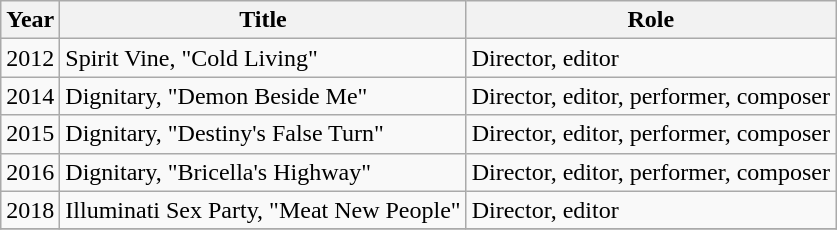<table class="wikitable plainrowheaders sortable">
<tr>
<th scope="col">Year</th>
<th scope="col">Title</th>
<th scope="col" class="unsortable">Role</th>
</tr>
<tr>
<td>2012</td>
<td>Spirit Vine, "Cold Living"</td>
<td>Director, editor</td>
</tr>
<tr>
<td>2014</td>
<td>Dignitary, "Demon Beside Me"</td>
<td>Director, editor, performer, composer</td>
</tr>
<tr>
<td>2015</td>
<td>Dignitary, "Destiny's False Turn"</td>
<td>Director, editor, performer, composer</td>
</tr>
<tr>
<td>2016</td>
<td>Dignitary, "Bricella's Highway"</td>
<td>Director, editor, performer, composer</td>
</tr>
<tr>
<td>2018</td>
<td>Illuminati Sex Party, "Meat New People"</td>
<td>Director, editor</td>
</tr>
<tr>
</tr>
</table>
